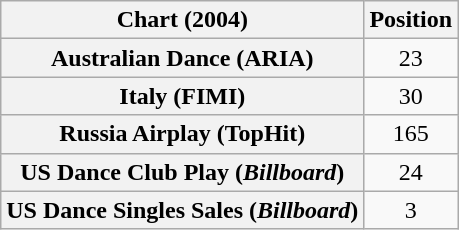<table class="wikitable sortable plainrowheaders" style="text-align:center">
<tr>
<th>Chart (2004)</th>
<th>Position</th>
</tr>
<tr>
<th scope="row">Australian Dance (ARIA)</th>
<td>23</td>
</tr>
<tr>
<th scope="row">Italy (FIMI)</th>
<td>30</td>
</tr>
<tr>
<th scope="row">Russia Airplay (TopHit)<br><em></em></th>
<td>165</td>
</tr>
<tr>
<th scope="row">US Dance Club Play (<em>Billboard</em>)</th>
<td>24</td>
</tr>
<tr>
<th scope="row">US Dance Singles Sales (<em>Billboard</em>)</th>
<td>3</td>
</tr>
</table>
